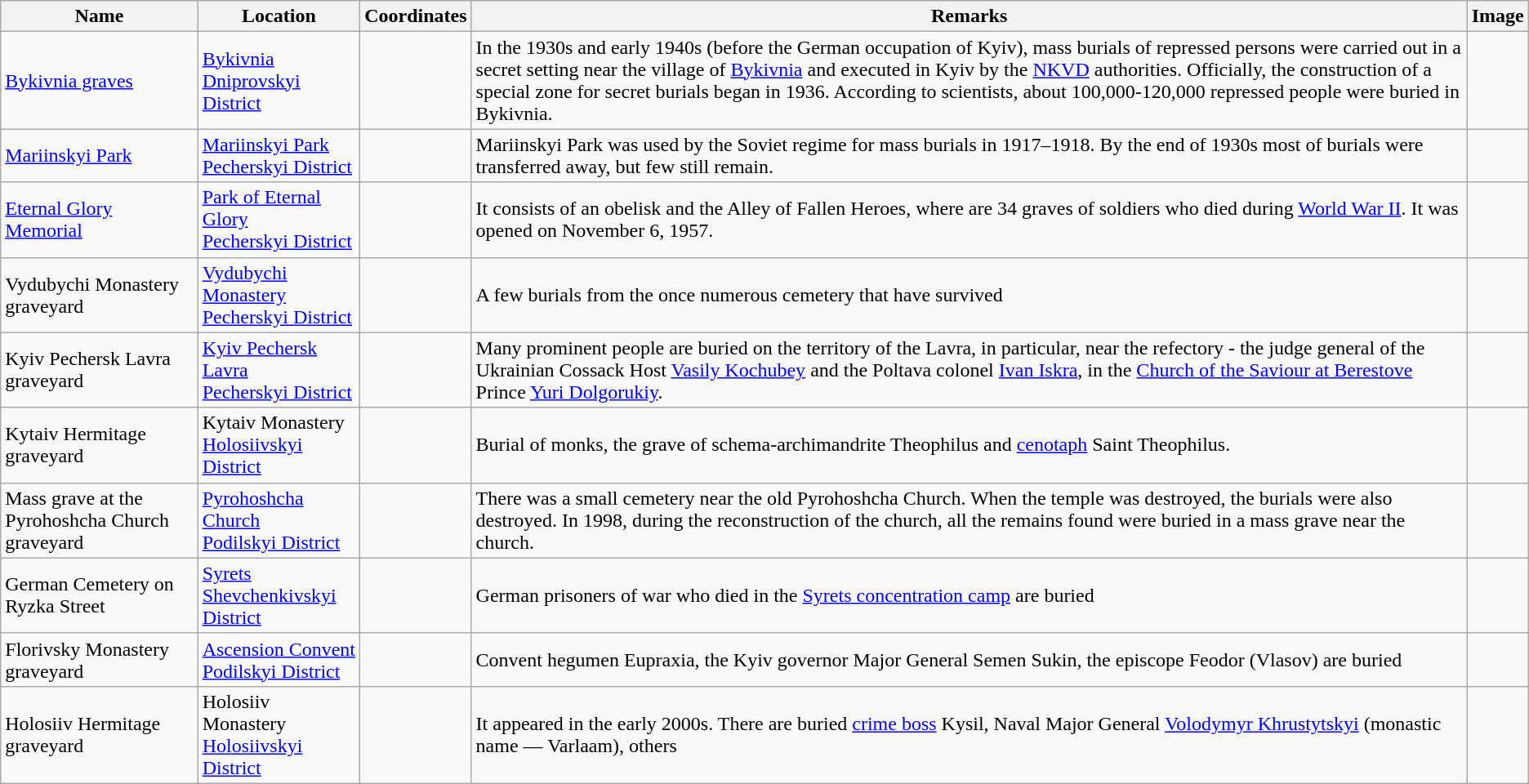<table class="wikitable sortable">
<tr>
<th>Name</th>
<th>Location</th>
<th>Coordinates</th>
<th>Remarks</th>
<th>Image</th>
</tr>
<tr>
<td><a href='#'>Bykivnia graves</a></td>
<td><a href='#'>Bykivnia</a><br><a href='#'>Dniprovskyi District</a></td>
<td></td>
<td>In the 1930s and early 1940s (before the German occupation of Kyiv), mass burials of repressed persons were carried out in a secret setting near the village of <a href='#'>Bykivnia</a> and executed in Kyiv by the <a href='#'>NKVD</a> authorities. Officially, the construction of a special zone for secret burials began in 1936. According to scientists, about 100,000-120,000 repressed people were buried in Bykivnia.</td>
<td></td>
</tr>
<tr>
<td><a href='#'>Mariinskyi Park</a></td>
<td><a href='#'>Mariinskyi Park</a><br><a href='#'>Pecherskyi District</a></td>
<td></td>
<td>Mariinskyi Park was used by the Soviet regime for mass burials in 1917–1918. By the end of 1930s most of burials were transferred away, but few still remain.</td>
<td></td>
</tr>
<tr>
<td><a href='#'>Eternal Glory Memorial</a></td>
<td><a href='#'>Park of Eternal Glory</a><br><a href='#'>Pecherskyi District</a></td>
<td></td>
<td>It consists of an obelisk and the Alley of Fallen Heroes, where are 34 graves of soldiers who died during <a href='#'>World War II</a>. It was opened on November 6, 1957.</td>
<td></td>
</tr>
<tr>
<td>Vydubychi Monastery graveyard</td>
<td><a href='#'>Vydubychi Monastery</a><br><a href='#'>Pecherskyi District</a></td>
<td></td>
<td>A few burials from the once numerous cemetery that have survived</td>
<td></td>
</tr>
<tr>
<td>Kyiv Pechersk Lavra graveyard</td>
<td><a href='#'>Kyiv Pechersk Lavra</a><br><a href='#'>Pecherskyi District</a></td>
<td></td>
<td>Many prominent people are buried on the territory of the Lavra, in particular, near the refectory - the judge general of the Ukrainian Cossack Host <a href='#'>Vasily Kochubey</a> and the Poltava colonel <a href='#'>Ivan Iskra</a>, in the <a href='#'>Church of the Saviour at Berestove</a> Prince <a href='#'>Yuri Dolgorukiy</a>.</td>
<td></td>
</tr>
<tr>
<td>Kytaiv Hermitage graveyard</td>
<td>Kytaiv Monastery<br><a href='#'>Holosiivskyi District</a></td>
<td></td>
<td>Burial of monks, the grave of schema-archimandrite Theophilus and <a href='#'>cenotaph</a> Saint Theophilus.</td>
<td></td>
</tr>
<tr>
<td>Mass grave at the Pyrohoshcha Church graveyard</td>
<td><a href='#'>Pyrohoshcha Church</a><br><a href='#'>Podilskyi District</a></td>
<td></td>
<td>There was a small cemetery near the old Pyrohoshcha Church. When the temple was destroyed, the burials were also destroyed. In 1998, during the reconstruction of the church, all the remains found were buried in a mass grave near the church.</td>
<td></td>
</tr>
<tr>
<td>German Cemetery on Ryzka Street</td>
<td><a href='#'>Syrets</a><br><a href='#'>Shevchenkivskyi District</a></td>
<td></td>
<td>German prisoners of war who died in the <a href='#'>Syrets concentration camp</a> are buried</td>
<td></td>
</tr>
<tr>
<td>Florivsky Monastery graveyard</td>
<td><a href='#'>Ascension Convent</a><br><a href='#'>Podilskyi District</a></td>
<td></td>
<td>Convent hegumen Eupraxia, the Kyiv governor Major General Semen Sukin, the episcope Feodor (Vlasov) are buried</td>
<td></td>
</tr>
<tr>
<td>Holosiiv Hermitage graveyard</td>
<td>Holosiiv Monastery<br><a href='#'>Holosiivskyi District</a></td>
<td></td>
<td>It appeared in the early 2000s. There are buried <a href='#'>crime boss</a> Kysil, Naval Major General <a href='#'>Volodymyr Khrustytskyi</a> (monastic name — Varlaam), others</td>
<td></td>
</tr>
</table>
